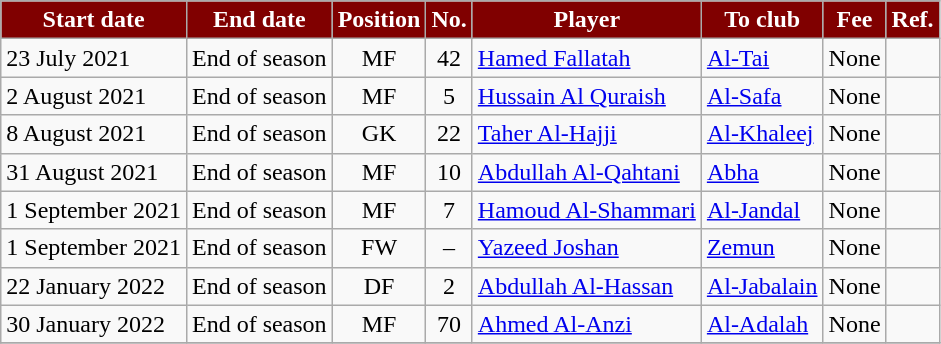<table class="wikitable sortable">
<tr>
<th style="background:maroon; color:white;"><strong>Start date</strong></th>
<th style="background:maroon; color:white;"><strong>End date</strong></th>
<th style="background:maroon; color:white;"><strong>Position</strong></th>
<th style="background:maroon; color:white;"><strong>No.</strong></th>
<th style="background:maroon; color:white;"><strong>Player</strong></th>
<th style="background:maroon; color:white;"><strong>To club</strong></th>
<th style="background:maroon; color:white;"><strong>Fee</strong></th>
<th style="background:maroon; color:white;"><strong>Ref.</strong></th>
</tr>
<tr>
<td>23 July 2021</td>
<td>End of season</td>
<td style="text-align:center;">MF</td>
<td style="text-align:center;">42</td>
<td style="text-align:left;"> <a href='#'>Hamed Fallatah</a></td>
<td style="text-align:left;"> <a href='#'>Al-Tai</a></td>
<td>None</td>
<td></td>
</tr>
<tr>
<td>2 August 2021</td>
<td>End of season</td>
<td style="text-align:center;">MF</td>
<td style="text-align:center;">5</td>
<td style="text-align:left;"> <a href='#'>Hussain Al Quraish</a></td>
<td style="text-align:left;"> <a href='#'>Al-Safa</a></td>
<td>None</td>
<td></td>
</tr>
<tr>
<td>8 August 2021</td>
<td>End of season</td>
<td style="text-align:center;">GK</td>
<td style="text-align:center;">22</td>
<td style="text-align:left;"> <a href='#'>Taher Al-Hajji</a></td>
<td style="text-align:left;"> <a href='#'>Al-Khaleej</a></td>
<td>None</td>
<td></td>
</tr>
<tr>
<td>31 August 2021</td>
<td>End of season</td>
<td style="text-align:center;">MF</td>
<td style="text-align:center;">10</td>
<td style="text-align:left;"> <a href='#'>Abdullah Al-Qahtani</a></td>
<td style="text-align:left;"> <a href='#'>Abha</a></td>
<td>None</td>
<td></td>
</tr>
<tr>
<td>1 September 2021</td>
<td>End of season</td>
<td style="text-align:center;">MF</td>
<td style="text-align:center;">7</td>
<td style="text-align:left;"> <a href='#'>Hamoud Al-Shammari</a></td>
<td style="text-align:left;"> <a href='#'>Al-Jandal</a></td>
<td>None</td>
<td></td>
</tr>
<tr>
<td>1 September 2021</td>
<td>End of season</td>
<td style="text-align:center;">FW</td>
<td style="text-align:center;">–</td>
<td style="text-align:left;"> <a href='#'>Yazeed Joshan</a></td>
<td style="text-align:left;"> <a href='#'>Zemun</a></td>
<td>None</td>
<td></td>
</tr>
<tr>
<td>22 January 2022</td>
<td>End of season</td>
<td style="text-align:center;">DF</td>
<td style="text-align:center;">2</td>
<td style="text-align:left;"> <a href='#'>Abdullah Al-Hassan</a></td>
<td style="text-align:left;"> <a href='#'>Al-Jabalain</a></td>
<td>None</td>
<td></td>
</tr>
<tr>
<td>30 January 2022</td>
<td>End of season</td>
<td style="text-align:center;">MF</td>
<td style="text-align:center;">70</td>
<td style="text-align:left;"> <a href='#'>Ahmed Al-Anzi</a></td>
<td style="text-align:left;"> <a href='#'>Al-Adalah</a></td>
<td>None</td>
<td></td>
</tr>
<tr>
</tr>
</table>
